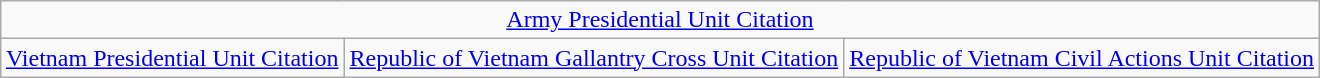<table class="wikitable" style="margin:1em auto; text-align:center;">
<tr>
<td colspan="3"><a href='#'>Army Presidential Unit Citation</a></td>
</tr>
<tr>
<td><a href='#'>Vietnam Presidential Unit Citation</a></td>
<td><a href='#'>Republic of Vietnam Gallantry Cross Unit Citation</a></td>
<td><a href='#'>Republic of Vietnam Civil Actions Unit Citation</a></td>
</tr>
</table>
